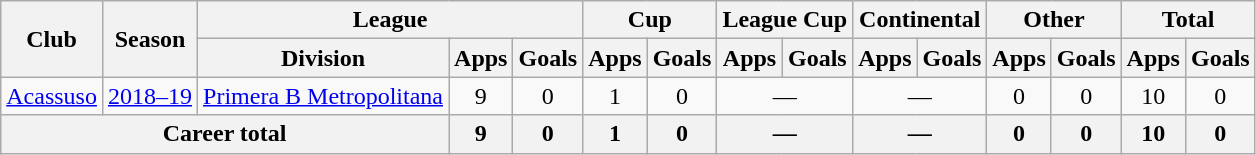<table class="wikitable" style="text-align:center">
<tr>
<th rowspan="2">Club</th>
<th rowspan="2">Season</th>
<th colspan="3">League</th>
<th colspan="2">Cup</th>
<th colspan="2">League Cup</th>
<th colspan="2">Continental</th>
<th colspan="2">Other</th>
<th colspan="2">Total</th>
</tr>
<tr>
<th>Division</th>
<th>Apps</th>
<th>Goals</th>
<th>Apps</th>
<th>Goals</th>
<th>Apps</th>
<th>Goals</th>
<th>Apps</th>
<th>Goals</th>
<th>Apps</th>
<th>Goals</th>
<th>Apps</th>
<th>Goals</th>
</tr>
<tr>
<td rowspan="1"><a href='#'>Acassuso</a></td>
<td><a href='#'>2018–19</a></td>
<td rowspan="1"><a href='#'>Primera B Metropolitana</a></td>
<td>9</td>
<td>0</td>
<td>1</td>
<td>0</td>
<td colspan="2">—</td>
<td colspan="2">—</td>
<td>0</td>
<td>0</td>
<td>10</td>
<td>0</td>
</tr>
<tr>
<th colspan="3">Career total</th>
<th>9</th>
<th>0</th>
<th>1</th>
<th>0</th>
<th colspan="2">—</th>
<th colspan="2">—</th>
<th>0</th>
<th>0</th>
<th>10</th>
<th>0</th>
</tr>
</table>
